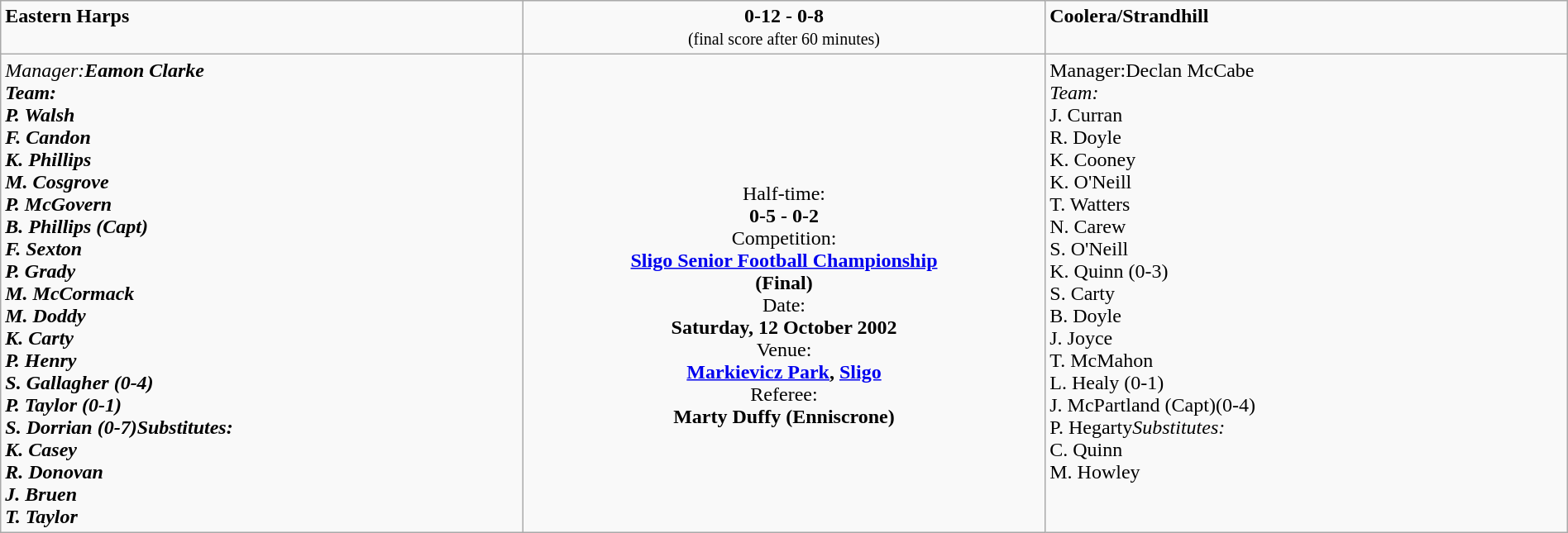<table border=0 class="wikitable" width=100%>
<tr>
<td width=33% valign=top><span><strong>Eastern Harps</strong></span><br><small></small></td>
<td width=33% valign=top align=center><span><strong>0-12 - 0-8</strong></span><br><small>(final score after 60 minutes)</small></td>
<td width=33% valign=top><span><strong>Coolera/Strandhill</strong></span><br><small></small></td>
</tr>
<tr>
<td valign=top><em>Manager:<strong><em>Eamon Clarke<strong><br></em>Team:<em>
<br>P. Walsh
<br>F. Candon
<br>K. Phillips
<br>M. Cosgrove
<br>P. McGovern
<br>B. Phillips (Capt)
<br>F. Sexton
<br>P. Grady
<br>M. McCormack
<br>M. Doddy
<br>K. Carty
<br>P. Henry
<br>S. Gallagher (0-4)
<br>P. Taylor (0-1)
<br>S. Dorrian (0-7)</em>Substitutes:<em>
<br>K. Casey
<br>R. Donovan
<br>J. Bruen
<br>T. Taylor</td>
<td valign=middle align=center><br></strong>Half-time:<strong><br> 0-5 - 0-2<br></strong>Competition:<strong><br><a href='#'>Sligo Senior Football Championship</a><br>(Final)<br></strong>Date:<strong><br>Saturday, 12 October 2002<br></strong>Venue:<strong><br><a href='#'>Markievicz Park</a>, <a href='#'>Sligo</a><br></strong>Referee:<strong><br> Marty Duffy (Enniscrone)
</td>
<td valign=top></em>Manager:</em></strong>Declan McCabe</strong><br><em>Team:</em>
<br>J. Curran
<br>R. Doyle
<br>K. Cooney
<br>K. O'Neill
<br>T. Watters
<br>N. Carew
<br>S. O'Neill
<br>K. Quinn (0-3)
<br>S. Carty
<br>B. Doyle
<br>J. Joyce
<br>T. McMahon
<br>L. Healy (0-1)
<br>J. McPartland (Capt)(0-4)
<br>P. Hegarty<em>Substitutes:</em>
<br>C. Quinn
<br>M. Howley</td>
</tr>
</table>
